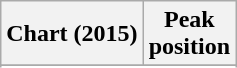<table class="wikitable sortable plainrowheaders" style="text-align:center;">
<tr>
<th>Chart (2015)</th>
<th>Peak<br>position</th>
</tr>
<tr>
</tr>
<tr>
</tr>
<tr>
</tr>
</table>
